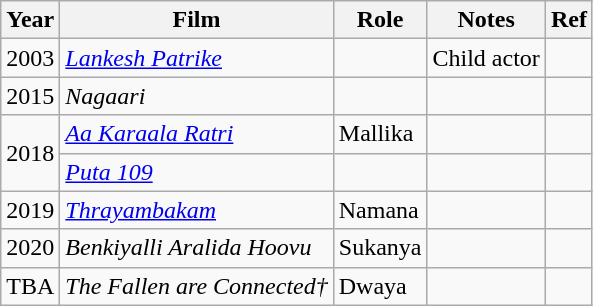<table class="wikitable sortable">
<tr>
<th>Year</th>
<th>Film</th>
<th>Role</th>
<th>Notes</th>
<th>Ref</th>
</tr>
<tr>
<td>2003</td>
<td><em><a href='#'>Lankesh Patrike</a></em></td>
<td></td>
<td>Child actor</td>
<td></td>
</tr>
<tr>
<td>2015</td>
<td><em>Nagaari</em></td>
<td></td>
<td></td>
<td></td>
</tr>
<tr>
<td rowspan="2">2018</td>
<td><em><a href='#'>Aa Karaala Ratri</a></em></td>
<td>Mallika</td>
<td></td>
<td></td>
</tr>
<tr>
<td><em><a href='#'>Puta 109</a></em></td>
<td></td>
<td></td>
<td></td>
</tr>
<tr>
<td>2019</td>
<td><em><a href='#'>Thrayambakam</a></em></td>
<td>Namana</td>
<td></td>
<td></td>
</tr>
<tr>
<td>2020</td>
<td><em>Benkiyalli Aralida Hoovu</em></td>
<td>Sukanya</td>
<td></td>
<td></td>
</tr>
<tr>
<td>TBA</td>
<td><em>The Fallen are Connected†</em></td>
<td>Dwaya</td>
<td></td>
<td></td>
</tr>
</table>
